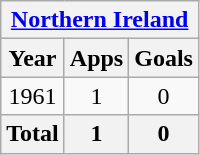<table class="wikitable" style="text-align:center">
<tr>
<th colspan=3><a href='#'>Northern Ireland</a></th>
</tr>
<tr>
<th>Year</th>
<th>Apps</th>
<th>Goals</th>
</tr>
<tr>
<td>1961</td>
<td>1</td>
<td>0</td>
</tr>
<tr>
<th>Total</th>
<th>1</th>
<th>0</th>
</tr>
</table>
